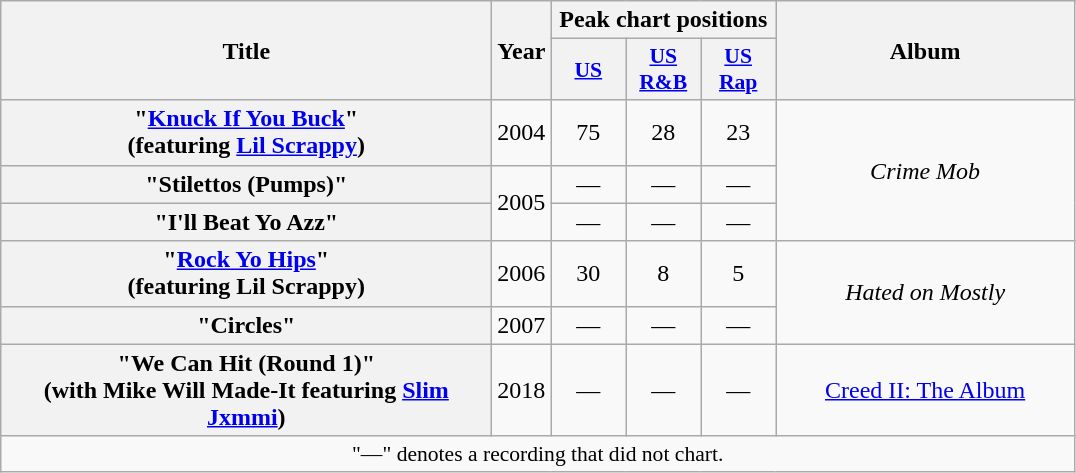<table class="wikitable plainrowheaders" style="text-align:center;">
<tr>
<th scope="col" rowspan="2" style="width:20em;">Title</th>
<th scope="col" rowspan="2">Year</th>
<th scope="col" colspan="3">Peak chart positions</th>
<th scope="col" rowspan="2" style="width:12em;">Album</th>
</tr>
<tr>
<th style="width:3em;font-size:90%;"><a href='#'>US</a><br></th>
<th style="width:3em;font-size:90%;"><a href='#'>US<br>R&B</a><br></th>
<th style="width:3em;font-size:90%;"><a href='#'>US<br>Rap</a><br></th>
</tr>
<tr>
<th scope="row">"<a href='#'>Knuck If You Buck</a>"<br><span>(featuring <a href='#'>Lil Scrappy</a>)</span></th>
<td>2004</td>
<td>75</td>
<td>28</td>
<td>23</td>
<td rowspan="3"><em>Crime Mob</em></td>
</tr>
<tr>
<th scope="row">"Stilettos (Pumps)"</th>
<td rowspan="2">2005</td>
<td>—</td>
<td>—</td>
<td>—</td>
</tr>
<tr>
<th scope="row">"I'll Beat Yo Azz"</th>
<td>—</td>
<td>—</td>
<td>—</td>
</tr>
<tr>
<th scope="row">"<a href='#'>Rock Yo Hips</a>"<br><span>(featuring Lil Scrappy)</span></th>
<td>2006</td>
<td>30</td>
<td>8</td>
<td>5</td>
<td rowspan="2"><em>Hated on Mostly</em></td>
</tr>
<tr>
<th scope="row">"Circles"</th>
<td>2007</td>
<td>—</td>
<td>—</td>
<td>—</td>
</tr>
<tr>
<th scope="row">"We Can Hit (Round 1)"<br><span>(with Mike Will Made-It featuring <a href='#'>Slim Jxmmi</a>)</span></th>
<td>2018</td>
<td>—</td>
<td>—</td>
<td>—</td>
<td rowspan="1"><a href='#'>Creed II: The Album</a></td>
</tr>
<tr>
<td colspan="6" style="font-size:90%">"—" denotes a recording that did not chart.</td>
</tr>
</table>
